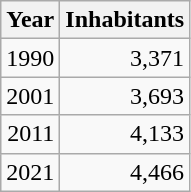<table cellspacing="0" cellpadding="0">
<tr>
<td valign="top"><br><table class="wikitable sortable zebra hintergrundfarbe5">
<tr>
<th>Year</th>
<th>Inhabitants</th>
</tr>
<tr align="right">
<td>1990</td>
<td>3,371</td>
</tr>
<tr align="right">
<td>2001</td>
<td>3,693</td>
</tr>
<tr align="right">
<td>2011</td>
<td>4,133</td>
</tr>
<tr align="right">
<td>2021</td>
<td>4,466</td>
</tr>
</table>
</td>
</tr>
</table>
